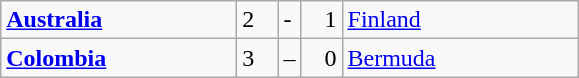<table class="wikitable">
<tr>
<td width=150> <strong><a href='#'>Australia</a></strong></td>
<td style="width:20px; text-align:left;">2</td>
<td>-</td>
<td style="width:20px; text-align:right;">1</td>
<td width=150> <a href='#'>Finland</a></td>
</tr>
<tr>
<td> <strong><a href='#'>Colombia</a></strong></td>
<td style="text-align:left;">3</td>
<td>–</td>
<td style="text-align:right;">0</td>
<td> <a href='#'>Bermuda</a></td>
</tr>
</table>
